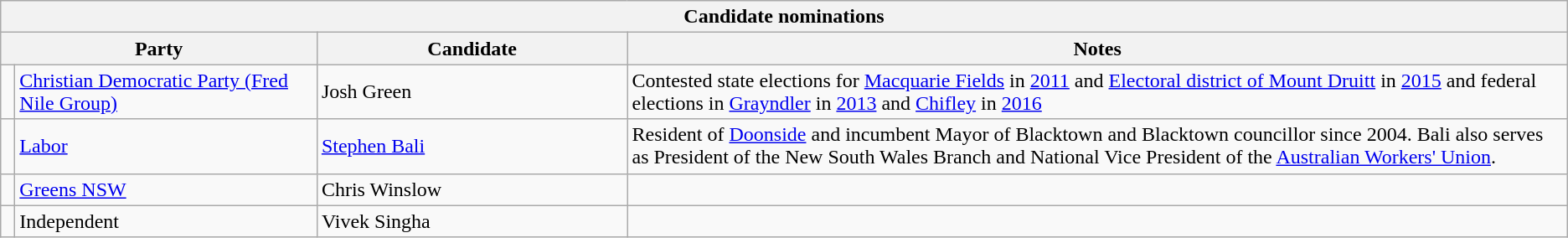<table class="wikitable">
<tr>
<th colspan=4>Candidate nominations</th>
</tr>
<tr>
<th width=20% colspan=2>Party</th>
<th>Candidate</th>
<th width=60%>Notes</th>
</tr>
<tr>
<td> </td>
<td><a href='#'>Christian Democratic Party (Fred Nile Group)</a></td>
<td>Josh Green</td>
<td>Contested state elections for <a href='#'>Macquarie Fields</a> in <a href='#'>2011</a> and <a href='#'>Electoral district of Mount Druitt</a> in <a href='#'>2015</a> and federal elections in <a href='#'>Grayndler</a> in <a href='#'>2013</a> and <a href='#'>Chifley</a> in <a href='#'>2016</a></td>
</tr>
<tr>
<td> </td>
<td><a href='#'>Labor</a></td>
<td><a href='#'>Stephen Bali</a></td>
<td>Resident of <a href='#'>Doonside</a> and incumbent Mayor of Blacktown and Blacktown councillor since 2004. Bali also serves as President of the New South Wales Branch and National Vice President of the <a href='#'>Australian Workers' Union</a>.</td>
</tr>
<tr>
<td> </td>
<td><a href='#'>Greens NSW</a></td>
<td>Chris Winslow</td>
<td></td>
</tr>
<tr>
<td> </td>
<td>Independent</td>
<td>Vivek Singha</td>
<td></td>
</tr>
</table>
